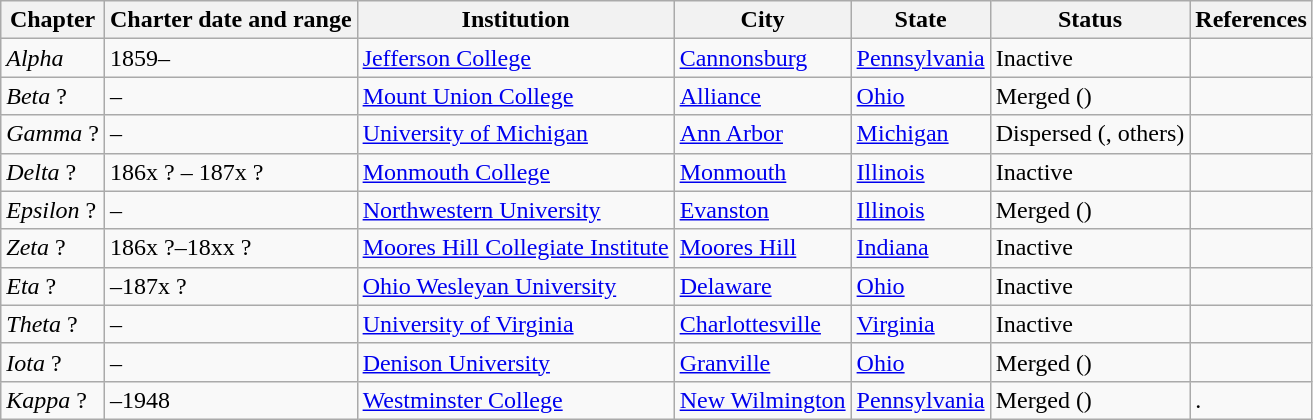<table class="wikitable sortable">
<tr>
<th>Chapter</th>
<th>Charter date and range</th>
<th>Institution</th>
<th>City</th>
<th>State</th>
<th>Status</th>
<th>References</th>
</tr>
<tr>
<td><em>Alpha</em></td>
<td>1859–</td>
<td><a href='#'>Jefferson College</a></td>
<td><a href='#'>Cannonsburg</a></td>
<td><a href='#'>Pennsylvania</a></td>
<td>Inactive</td>
<td></td>
</tr>
<tr>
<td><em>Beta</em> ?</td>
<td> – </td>
<td><a href='#'>Mount Union College</a></td>
<td><a href='#'>Alliance</a></td>
<td><a href='#'>Ohio</a></td>
<td>Merged (<strong></strong>)</td>
<td></td>
</tr>
<tr>
<td><em>Gamma</em> ?</td>
<td>–</td>
<td><a href='#'>University of Michigan</a></td>
<td><a href='#'>Ann Arbor</a></td>
<td><a href='#'>Michigan</a></td>
<td>Dispersed (<strong></strong>, others)</td>
<td></td>
</tr>
<tr>
<td><em>Delta</em> ?</td>
<td>186x ? – 187x ?</td>
<td><a href='#'>Monmouth College</a></td>
<td><a href='#'>Monmouth</a></td>
<td><a href='#'>Illinois</a></td>
<td>Inactive</td>
<td></td>
</tr>
<tr>
<td><em>Epsilon</em> ?</td>
<td>–</td>
<td><a href='#'>Northwestern University</a></td>
<td><a href='#'>Evanston</a></td>
<td><a href='#'>Illinois</a></td>
<td>Merged (<strong></strong>)</td>
<td></td>
</tr>
<tr>
<td><em>Zeta</em> ?</td>
<td>186x ?–18xx ?</td>
<td><a href='#'>Moores Hill Collegiate Institute</a><br></td>
<td><a href='#'>Moores Hill</a></td>
<td><a href='#'>Indiana</a></td>
<td>Inactive</td>
<td></td>
</tr>
<tr>
<td><em>Eta</em> ?</td>
<td>–187x ?</td>
<td><a href='#'>Ohio Wesleyan University</a></td>
<td><a href='#'>Delaware</a></td>
<td><a href='#'>Ohio</a></td>
<td>Inactive</td>
<td></td>
</tr>
<tr>
<td><em>Theta</em> ?</td>
<td>–</td>
<td><a href='#'>University of Virginia</a></td>
<td><a href='#'>Charlottesville</a></td>
<td><a href='#'>Virginia</a></td>
<td>Inactive</td>
<td></td>
</tr>
<tr>
<td><em>Iota</em> ?</td>
<td>–</td>
<td><a href='#'>Denison University</a></td>
<td><a href='#'>Granville</a></td>
<td><a href='#'>Ohio</a></td>
<td>Merged (<strong></strong>)</td>
<td></td>
</tr>
<tr>
<td><em>Kappa</em> ?</td>
<td>–1948</td>
<td><a href='#'>Westminster College</a></td>
<td><a href='#'>New Wilmington</a></td>
<td><a href='#'>Pennsylvania</a></td>
<td>Merged (<strong></strong>)</td>
<td>.</td>
</tr>
</table>
